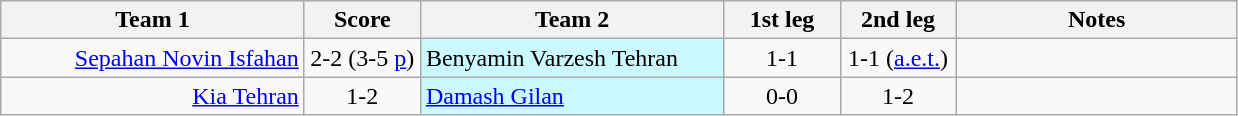<table class="wikitable" style="text-align:center">
<tr>
<th width=195>Team 1</th>
<th width=70>Score</th>
<th width=195>Team 2</th>
<th width=70>1st leg</th>
<th width=70>2nd leg</th>
<th width=180>Notes</th>
</tr>
<tr>
<td align="right"><a href='#'>Sepahan Novin Isfahan</a></td>
<td>2-2 (3-5 <a href='#'>p</a>)</td>
<td style="background:#ccf9ff; text-align:left;">Benyamin Varzesh Tehran</td>
<td>1-1</td>
<td>1-1 (<a href='#'>a.e.t.</a>)</td>
<td></td>
</tr>
<tr>
<td align="right"><a href='#'>Kia Tehran</a></td>
<td>1-2</td>
<td style="background:#ccf9ff; text-align:left;"><a href='#'>Damash Gilan</a></td>
<td>0-0</td>
<td>1-2</td>
<td></td>
</tr>
</table>
